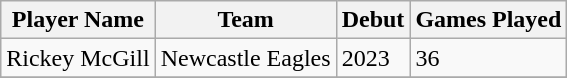<table class="wikitable">
<tr>
<th>Player Name</th>
<th>Team</th>
<th>Debut</th>
<th>Games Played</th>
</tr>
<tr>
<td>Rickey McGill</td>
<td>Newcastle Eagles</td>
<td>2023</td>
<td>36</td>
</tr>
<tr>
</tr>
</table>
